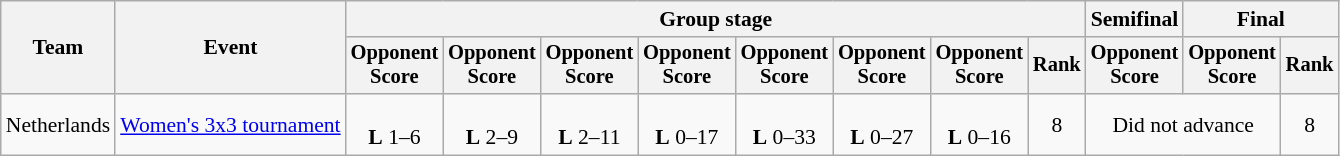<table class="wikitable" style="font-size:90%">
<tr>
<th rowspan=2>Team</th>
<th rowspan=2>Event</th>
<th colspan=8>Group stage</th>
<th>Semifinal</th>
<th colspan=2>Final</th>
</tr>
<tr style="font-size:95%">
<th>Opponent<br>Score</th>
<th>Opponent<br>Score</th>
<th>Opponent<br>Score</th>
<th>Opponent<br>Score</th>
<th>Opponent<br>Score</th>
<th>Opponent<br>Score</th>
<th>Opponent<br>Score</th>
<th>Rank</th>
<th>Opponent<br>Score</th>
<th>Opponent<br>Score</th>
<th>Rank</th>
</tr>
<tr align=center>
<td align=left>Netherlands</td>
<td align=left><a href='#'>Women's 3x3 tournament</a></td>
<td><br><strong>L</strong> 1–6</td>
<td><br><strong>L</strong> 2–9</td>
<td><br><strong>L</strong> 2–11</td>
<td><br><strong>L</strong> 0–17</td>
<td><br><strong>L</strong> 0–33</td>
<td><br><strong>L</strong> 0–27</td>
<td><br><strong>L</strong> 0–16</td>
<td>8</td>
<td colspan=2>Did not advance</td>
<td>8</td>
</tr>
</table>
